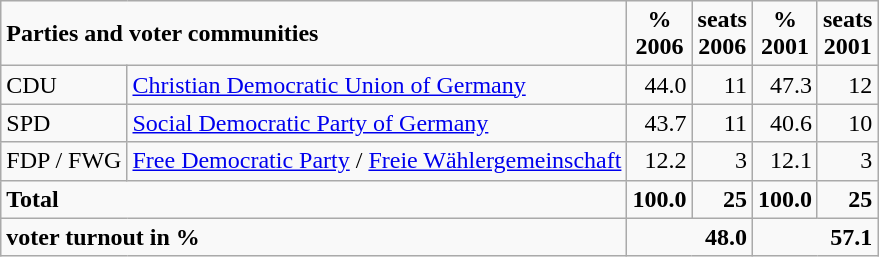<table class="wikitable">
<tr --  class="bgcolor5">
<td colspan="2"><strong>Parties and voter communities</strong></td>
<td align="center"><strong>%<br>2006</strong></td>
<td align="center"><strong>seats<br>2006</strong></td>
<td align="center"><strong>%<br>2001</strong></td>
<td align="center"><strong>seats<br>2001</strong></td>
</tr>
<tr --->
<td>CDU</td>
<td><a href='#'>Christian Democratic Union of Germany</a></td>
<td align="right">44.0</td>
<td align="right">11</td>
<td align="right">47.3</td>
<td align="right">12</td>
</tr>
<tr --->
<td>SPD</td>
<td><a href='#'>Social Democratic Party of Germany</a></td>
<td align="right">43.7</td>
<td align="right">11</td>
<td align="right">40.6</td>
<td align="right">10</td>
</tr>
<tr --->
<td>FDP / FWG</td>
<td><a href='#'>Free Democratic Party</a> / <a href='#'>Freie Wählergemeinschaft</a></td>
<td align="right">12.2</td>
<td align="right">3</td>
<td align="right">12.1</td>
<td align="right">3</td>
</tr>
<tr -- class="bgcolor5">
<td colspan="2"><strong>Total</strong></td>
<td align="right"><strong>100.0</strong></td>
<td align="right"><strong>25</strong></td>
<td align="right"><strong>100.0</strong></td>
<td align="right"><strong>25</strong></td>
</tr>
<tr -- class="bgcolor5">
<td colspan="2"><strong>voter turnout in %</strong></td>
<td colspan="2" align="right"><strong>48.0</strong></td>
<td colspan="2" align="right"><strong>57.1</strong></td>
</tr>
</table>
